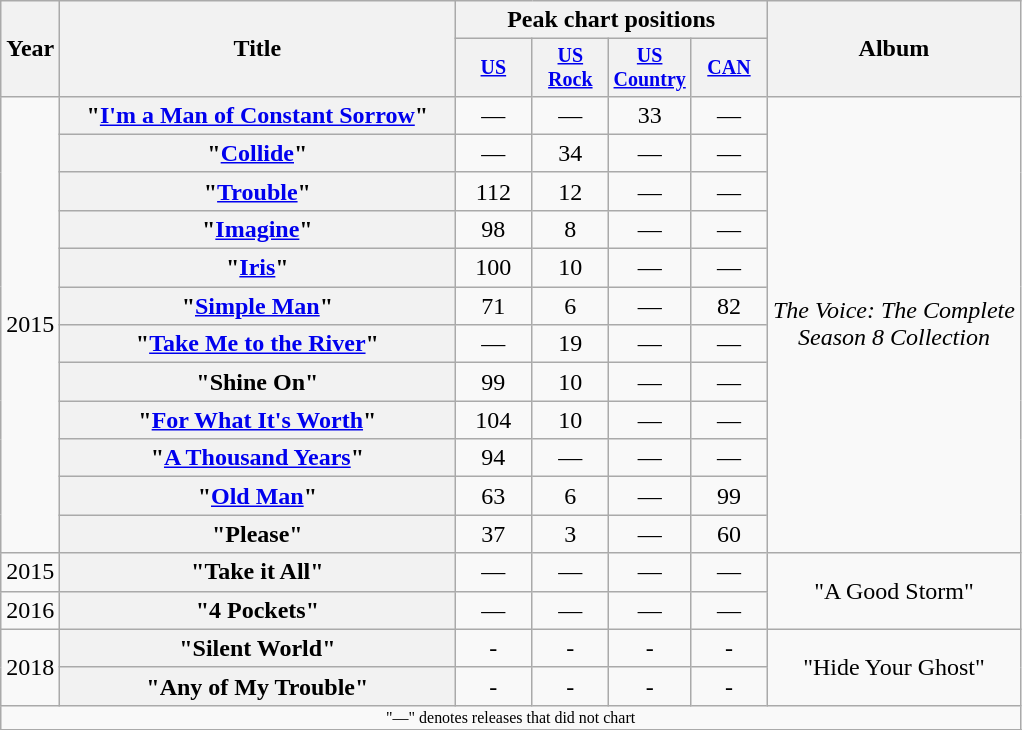<table class="wikitable plainrowheaders" style="text-align:center;">
<tr>
<th rowspan="2">Year</th>
<th rowspan="2" style="width:16em;">Title</th>
<th colspan="4">Peak chart positions</th>
<th rowspan="2">Album</th>
</tr>
<tr style="font-size:smaller;">
<th width="45"><a href='#'>US</a><br></th>
<th width="45"><a href='#'>US<br>Rock</a><br></th>
<th width="45"><a href='#'>US<br>Country</a><br></th>
<th width="45"><a href='#'>CAN</a><br></th>
</tr>
<tr>
<td rowspan="12">2015</td>
<th scope="row">"<a href='#'>I'm a Man of Constant Sorrow</a>"</th>
<td>—</td>
<td>—</td>
<td>33</td>
<td>—</td>
<td rowspan="12"><em>The Voice: The Complete<br>Season 8 Collection</em></td>
</tr>
<tr>
<th scope="row">"<a href='#'>Collide</a>"</th>
<td>—</td>
<td>34</td>
<td>—</td>
<td>—</td>
</tr>
<tr>
<th scope="row">"<a href='#'>Trouble</a>"</th>
<td>112</td>
<td>12</td>
<td>—</td>
<td>—</td>
</tr>
<tr>
<th scope="row">"<a href='#'>Imagine</a>"</th>
<td>98</td>
<td>8</td>
<td>—</td>
<td>—</td>
</tr>
<tr>
<th scope="row">"<a href='#'>Iris</a>"</th>
<td>100</td>
<td>10</td>
<td>—</td>
<td>—</td>
</tr>
<tr>
<th scope="row">"<a href='#'>Simple Man</a>"</th>
<td>71</td>
<td>6</td>
<td>—</td>
<td>82</td>
</tr>
<tr>
<th scope="row">"<a href='#'>Take Me to the River</a>"</th>
<td>—</td>
<td>19</td>
<td>—</td>
<td>—</td>
</tr>
<tr>
<th scope="row">"Shine On"</th>
<td>99</td>
<td>10</td>
<td>—</td>
<td>—</td>
</tr>
<tr>
<th scope="row">"<a href='#'>For What It's Worth</a>"</th>
<td>104</td>
<td>10</td>
<td>—</td>
<td>—</td>
</tr>
<tr>
<th scope="row">"<a href='#'>A Thousand Years</a>"</th>
<td>94</td>
<td>—</td>
<td>—</td>
<td>—</td>
</tr>
<tr>
<th scope="row">"<a href='#'>Old Man</a>"</th>
<td>63</td>
<td>6</td>
<td>—</td>
<td>99</td>
</tr>
<tr>
<th scope="row">"Please"</th>
<td>37</td>
<td>3</td>
<td>—</td>
<td>60</td>
</tr>
<tr>
<td rowspan="1">2015</td>
<th scope="row">"Take it All"</th>
<td>—</td>
<td>—</td>
<td>—</td>
<td>—</td>
<td rowspan="2">"A Good Storm"</td>
</tr>
<tr>
<td rowspan="1">2016</td>
<th scope="row">"4 Pockets"</th>
<td>—</td>
<td>—</td>
<td>—</td>
<td>—</td>
</tr>
<tr>
<td rowspan="2">2018</td>
<th scope="row">"Silent World"</th>
<td>-</td>
<td>-</td>
<td>-</td>
<td>-</td>
<td rowspan="2">"Hide Your Ghost"</td>
</tr>
<tr>
<th scope="row">"Any of My Trouble"</th>
<td>-</td>
<td>-</td>
<td>-</td>
<td>-</td>
</tr>
<tr>
<td colspan="7" style="font-size:8pt">"—" denotes releases that did not chart</td>
</tr>
<tr>
</tr>
</table>
